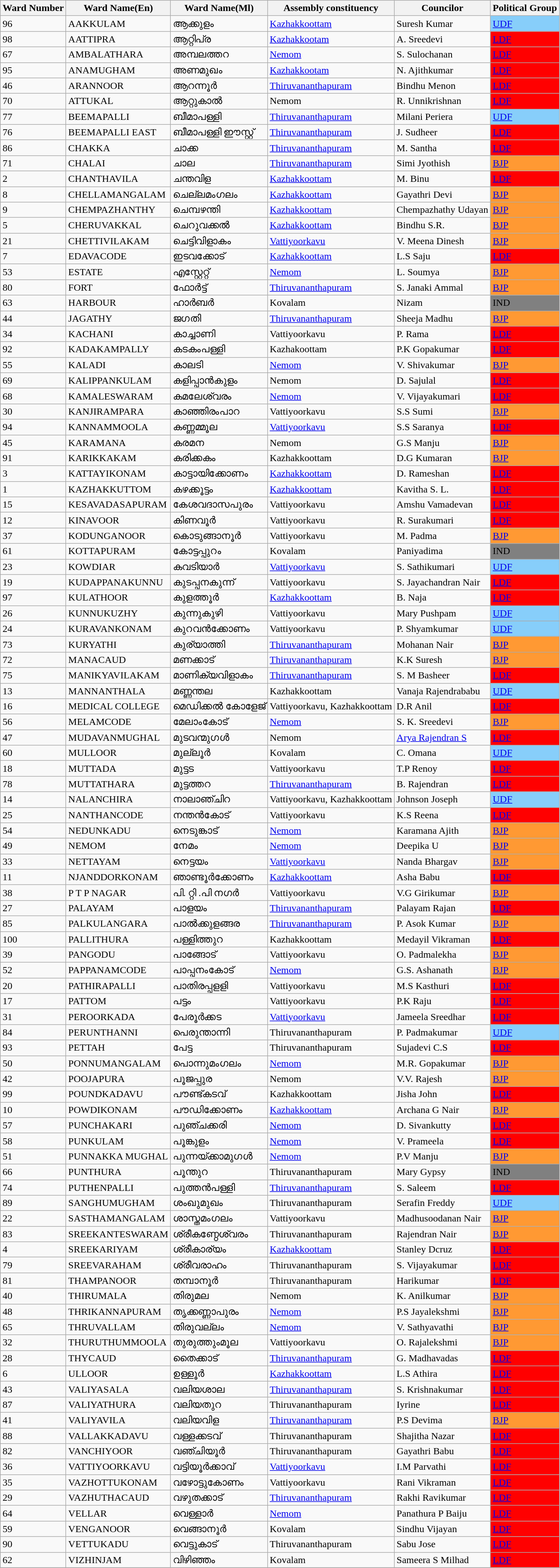<table class="sortable wikitable">
<tr>
<th>Ward Number</th>
<th>Ward Name(En)</th>
<th>Ward Name(Ml)</th>
<th>Assembly constituency</th>
<th>Councilor</th>
<th>Political Group</th>
</tr>
<tr>
<td>96</td>
<td>AAKKULAM</td>
<td>ആക്കുളം</td>
<td><a href='#'>Kazhakkoottam</a></td>
<td>Suresh Kumar</td>
<td style="background:lightskyblue;"><a href='#'>UDF</a></td>
</tr>
<tr>
<td>98</td>
<td>AATTIPRA</td>
<td>ആറ്റിപ്ര</td>
<td><a href='#'>Kazhakkootam</a></td>
<td>A. Sreedevi</td>
<td style="background:red;"><a href='#'>LDF</a></td>
</tr>
<tr>
<td>67</td>
<td>AMBALATHARA</td>
<td>അമ്പലത്തറ</td>
<td><a href='#'>Nemom</a></td>
<td>S. Sulochanan</td>
<td style="background:red;"><a href='#'>LDF</a></td>
</tr>
<tr>
<td>95</td>
<td>ANAMUGHAM</td>
<td>അണമുഖം</td>
<td><a href='#'>Kazhakkootam</a></td>
<td>N. Ajithkumar</td>
<td style="background:red;"><a href='#'>LDF</a></td>
</tr>
<tr>
<td>46</td>
<td>ARANNOOR</td>
<td>ആറന്നൂര്‍</td>
<td><a href='#'>Thiruvananthapuram</a></td>
<td>Bindhu Menon</td>
<td style="background:red;"><a href='#'>LDF</a></td>
</tr>
<tr>
<td>70</td>
<td>ATTUKAL</td>
<td>ആറ്റുകാല്‍</td>
<td>Nemom</td>
<td>R. Unnikrishnan</td>
<td style="background:red;"><a href='#'>LDF</a></td>
</tr>
<tr>
<td>77</td>
<td>BEEMAPALLI</td>
<td>ബീമാപള്ളി</td>
<td><a href='#'>Thiruvananthapuram</a></td>
<td>Milani Periera</td>
<td style="background:lightskyblue;"><a href='#'>UDF</a></td>
</tr>
<tr>
<td>76</td>
<td>BEEMAPALLI EAST</td>
<td>ബീമാപള്ളി ഈസ്റ്റ്‌</td>
<td><a href='#'>Thiruvananthapuram</a></td>
<td>J. Sudheer</td>
<td style="background:red;"><a href='#'>LDF</a></td>
</tr>
<tr>
<td>86</td>
<td>CHAKKA</td>
<td>ചാക്ക</td>
<td><a href='#'>Thiruvananthapuram</a></td>
<td>M. Santha</td>
<td style="background:red;"><a href='#'>LDF</a></td>
</tr>
<tr>
<td>71</td>
<td>CHALAI</td>
<td>ചാല</td>
<td><a href='#'>Thiruvananthapuram</a></td>
<td>Simi Jyothish</td>
<td style="background:#FF9933"><a href='#'>BJP</a></td>
</tr>
<tr>
<td>2</td>
<td>CHANTHAVILA</td>
<td>ചന്തവിള</td>
<td><a href='#'>Kazhakkoottam</a></td>
<td>M. Binu</td>
<td style="background:red;"><a href='#'>LDF</a></td>
</tr>
<tr>
<td>8</td>
<td>CHELLAMANGALAM</td>
<td>ചെല്ലമംഗലം</td>
<td><a href='#'>Kazhakkoottam</a></td>
<td>Gayathri Devi</td>
<td style="background:#FF9933"><a href='#'>BJP</a></td>
</tr>
<tr>
<td>9</td>
<td>CHEMPAZHANTHY</td>
<td>ചെമ്പഴന്തി</td>
<td><a href='#'>Kazhakkoottam</a></td>
<td>Chempazhathy Udayan</td>
<td style="background:#FF9933"><a href='#'>BJP</a></td>
</tr>
<tr>
<td>5</td>
<td>CHERUVAKKAL</td>
<td>ചെറുവക്കല്‍</td>
<td><a href='#'>Kazhakkoottam</a></td>
<td>Bindhu S.R.</td>
<td style="background:#FF9933"><a href='#'>BJP</a></td>
</tr>
<tr>
<td>21</td>
<td>CHETTIVILAKAM</td>
<td>ചെട്ടിവിളാകം</td>
<td><a href='#'>Vattiyoorkavu</a></td>
<td>V. Meena Dinesh</td>
<td style="background:#FF9933"><a href='#'>BJP</a></td>
</tr>
<tr>
<td>7</td>
<td>EDAVACODE</td>
<td>ഇടവക്കോട്</td>
<td><a href='#'>Kazhakkoottam</a></td>
<td>L.S Saju</td>
<td style="background:red;"><a href='#'>LDF</a></td>
</tr>
<tr>
<td>53</td>
<td>ESTATE</td>
<td>എസ്റ്റേറ്റ്‌</td>
<td><a href='#'>Nemom</a></td>
<td>L. Soumya</td>
<td style="background:#FF9933"><a href='#'>BJP</a></td>
</tr>
<tr>
<td>80</td>
<td>FORT</td>
<td>ഫോര്‍ട്ട്</td>
<td><a href='#'>Thiruvananthapuram</a></td>
<td>S. Janaki Ammal</td>
<td style="background:#FF9933"><a href='#'>BJP</a></td>
</tr>
<tr>
<td>63</td>
<td>HARBOUR</td>
<td>ഹാര്‍ബര്‍</td>
<td>Kovalam</td>
<td>Nizam</td>
<td style="background:grey;">IND</td>
</tr>
<tr>
<td>44</td>
<td>JAGATHY</td>
<td>ജഗതി</td>
<td><a href='#'>Thiruvananthapuram</a></td>
<td>Sheeja Madhu</td>
<td style="background:#FF9933"><a href='#'>BJP</a></td>
</tr>
<tr>
<td>34</td>
<td>KACHANI</td>
<td>കാച്ചാണി</td>
<td>Vattiyoorkavu</td>
<td>P. Rama</td>
<td style="background:red;"><a href='#'>LDF</a></td>
</tr>
<tr>
<td>92</td>
<td>KADAKAMPALLY</td>
<td>കടകംപള്ളി</td>
<td>Kazhakoottam</td>
<td>P.K Gopakumar</td>
<td style="background:red;"><a href='#'>LDF</a></td>
</tr>
<tr>
<td>55</td>
<td>KALADI</td>
<td>കാലടി</td>
<td><a href='#'>Nemom</a></td>
<td>V. Shivakumar</td>
<td style="background:#FF9933"><a href='#'>BJP</a></td>
</tr>
<tr>
<td>69</td>
<td>KALIPPANKULAM</td>
<td>കളിപ്പാന്‍കുളം</td>
<td>Nemom</td>
<td>D. Sajulal</td>
<td style="background:red;"><a href='#'>LDF</a></td>
</tr>
<tr>
<td>68</td>
<td>KAMALESWARAM</td>
<td>കമലേശ്വരം</td>
<td><a href='#'>Nemom</a></td>
<td>V. Vijayakumari</td>
<td style="background:red;"><a href='#'>LDF</a></td>
</tr>
<tr>
<td>30</td>
<td>KANJIRAMPARA</td>
<td>കാഞ്ഞിരംപാറ</td>
<td>Vattiyoorkavu</td>
<td>S.S Sumi</td>
<td style="background:#FF9933"><a href='#'>BJP</a></td>
</tr>
<tr>
<td>94</td>
<td>KANNAMMOOLA</td>
<td>കണ്ണമ്മൂല</td>
<td><a href='#'>Vattiyoorkavu</a></td>
<td>S.S Saranya</td>
<td style="background:red;"><a href='#'>LDF</a></td>
</tr>
<tr>
<td>45</td>
<td>KARAMANA</td>
<td>കരമന</td>
<td>Nemom</td>
<td>G.S Manju</td>
<td style="background:#FF9933"><a href='#'>BJP</a></td>
</tr>
<tr>
<td>91</td>
<td>KARIKKAKAM</td>
<td>കരിക്കകം</td>
<td>Kazhakkoottam</td>
<td>D.G Kumaran</td>
<td style="background:#FF9933"><a href='#'>BJP</a></td>
</tr>
<tr>
<td>3</td>
<td>KATTAYIKONAM</td>
<td>കാട്ടായിക്കോണം</td>
<td><a href='#'>Kazhakkoottam</a></td>
<td>D. Rameshan</td>
<td style="background:red;"><a href='#'>LDF</a></td>
</tr>
<tr>
<td>1</td>
<td>KAZHAKKUTTOM</td>
<td>കഴക്കൂട്ടം</td>
<td><a href='#'>Kazhakkoottam</a></td>
<td>Kavitha S. L.</td>
<td style="background:red;"><a href='#'>LDF</a></td>
</tr>
<tr>
<td>15</td>
<td>KESAVADASAPURAM</td>
<td>കേശവദാസപുരം</td>
<td>Vattiyoorkavu</td>
<td>Amshu Vamadevan</td>
<td style="background:red;"><a href='#'>LDF</a></td>
</tr>
<tr>
<td>12</td>
<td>KINAVOOR</td>
<td>കിണവൂര്‍</td>
<td>Vattiyoorkavu</td>
<td>R. Surakumari</td>
<td style="background:red;"><a href='#'>LDF</a></td>
</tr>
<tr>
<td>37</td>
<td>KODUNGANOOR</td>
<td>കൊടുങ്ങാനൂര്‍</td>
<td>Vattiyoorkavu</td>
<td>M. Padma</td>
<td style="background:#FF9933"><a href='#'>BJP</a></td>
</tr>
<tr>
<td>61</td>
<td>KOTTAPURAM</td>
<td>കോട്ടപ്പുറം</td>
<td>Kovalam</td>
<td>Paniyadima</td>
<td style="background:grey;">IND</td>
</tr>
<tr>
<td>23</td>
<td>KOWDIAR</td>
<td>കവടിയാര്‍</td>
<td><a href='#'>Vattiyoorkavu</a></td>
<td>S. Sathikumari</td>
<td style="background:lightskyblue;"><a href='#'>UDF</a></td>
</tr>
<tr>
<td>19</td>
<td>KUDAPPANAKUNNU</td>
<td>കുടപ്പനകുന്ന്</td>
<td>Vattiyoorkavu</td>
<td>S. Jayachandran Nair</td>
<td style="background:red;"><a href='#'>LDF</a></td>
</tr>
<tr>
<td>97</td>
<td>KULATHOOR</td>
<td>കുളത്തൂര്‍</td>
<td><a href='#'>Kazhakkoottam</a></td>
<td>B. Naja</td>
<td style="background:red;"><a href='#'>LDF</a></td>
</tr>
<tr>
<td>26</td>
<td>KUNNUKUZHY</td>
<td>കുന്നുകുഴി</td>
<td>Vattiyoorkavu</td>
<td>Mary Pushpam</td>
<td style="background:lightskyblue;"><a href='#'>UDF</a></td>
</tr>
<tr>
<td>24</td>
<td>KURAVANKONAM</td>
<td>കുറവന്‍ക്കോണം</td>
<td>Vattiyoorkavu</td>
<td>P. Shyamkumar</td>
<td style="background:lightskyblue;"><a href='#'>UDF</a></td>
</tr>
<tr>
<td>73</td>
<td>KURYATHI</td>
<td>കുര്യാത്തി</td>
<td><a href='#'>Thiruvananthapuram</a></td>
<td>Mohanan Nair</td>
<td style="background:#FF9933"><a href='#'>BJP</a></td>
</tr>
<tr>
<td>72</td>
<td>MANACAUD</td>
<td>മണക്കാട്</td>
<td><a href='#'>Thiruvananthapuram</a></td>
<td>K.K Suresh</td>
<td style="background:#FF9933"><a href='#'>BJP</a></td>
</tr>
<tr>
<td>75</td>
<td>MANIKYAVILAKAM</td>
<td>മാണിക്യവിളാകം</td>
<td><a href='#'>Thiruvananthapuram</a></td>
<td>S. M Basheer</td>
<td style="background:red;"><a href='#'>LDF</a></td>
</tr>
<tr>
<td>13</td>
<td>MANNANTHALA</td>
<td>മണ്ണന്തല</td>
<td>Kazhakkoottam</td>
<td>Vanaja Rajendrababu</td>
<td style="background:lightskyblue;"><a href='#'>UDF</a></td>
</tr>
<tr>
<td>16</td>
<td>MEDICAL COLLEGE</td>
<td>മെഡിക്കല്‍ കോളേജ്</td>
<td>Vattiyoorkavu, Kazhakkoottam</td>
<td>D.R Anil</td>
<td style="background:red;"><a href='#'>LDF</a></td>
</tr>
<tr>
<td>56</td>
<td>MELAMCODE</td>
<td>മേലാംകോട്</td>
<td><a href='#'>Nemom</a></td>
<td>S. K. Sreedevi</td>
<td style="background:#FF9933"><a href='#'>BJP</a></td>
</tr>
<tr>
<td>47</td>
<td>MUDAVANMUGHAL</td>
<td>മുടവന്മുഗള്‍</td>
<td>Nemom</td>
<td><a href='#'>Arya Rajendran S</a></td>
<td style="background:red;"><a href='#'>LDF</a></td>
</tr>
<tr>
<td>60</td>
<td>MULLOOR</td>
<td>മുല്ലൂര്‍</td>
<td>Kovalam</td>
<td>C. Omana</td>
<td style="background:lightskyblue;"><a href='#'>UDF</a></td>
</tr>
<tr>
<td>18</td>
<td>MUTTADA</td>
<td>മുട്ടട</td>
<td>Vattiyoorkavu</td>
<td>T.P Renoy</td>
<td style="background:red;"><a href='#'>LDF</a></td>
</tr>
<tr>
<td>78</td>
<td>MUTTATHARA</td>
<td>മുട്ടത്തറ</td>
<td><a href='#'>Thiruvananthapuram</a></td>
<td>B. Rajendran</td>
<td style="background:red;"><a href='#'>LDF</a></td>
</tr>
<tr>
<td>14</td>
<td>NALANCHIRA</td>
<td>നാലാഞ്ചിറ</td>
<td>Vattiyoorkavu, Kazhakkoottam</td>
<td>Johnson Joseph</td>
<td style="background:lightskyblue;"><a href='#'>UDF</a></td>
</tr>
<tr>
<td>25</td>
<td>NANTHANCODE</td>
<td>നന്തന്‍കോട്</td>
<td>Vattiyoorkavu</td>
<td>K.S Reena</td>
<td style="background:red;"><a href='#'>LDF</a></td>
</tr>
<tr>
<td>54</td>
<td>NEDUNKADU</td>
<td>നെടുങ്കാട്</td>
<td><a href='#'>Nemom</a></td>
<td>Karamana Ajith</td>
<td style="background:#FF9933"><a href='#'>BJP</a></td>
</tr>
<tr>
<td>49</td>
<td>NEMOM</td>
<td>നേമം</td>
<td><a href='#'>Nemom</a></td>
<td>Deepika U</td>
<td style="background:#FF9933"><a href='#'>BJP</a></td>
</tr>
<tr>
<td>33</td>
<td>NETTAYAM</td>
<td>നെട്ടയം</td>
<td><a href='#'>Vattiyoorkavu</a></td>
<td>Nanda Bhargav</td>
<td style="background:#FF9933"><a href='#'>BJP</a></td>
</tr>
<tr>
<td>11</td>
<td>NJANDDORKONAM</td>
<td>ഞാണ്ടൂര്‍ക്കോണം</td>
<td><a href='#'>Kazhakkoottam</a></td>
<td>Asha Babu</td>
<td style="background:red;"><a href='#'>LDF</a></td>
</tr>
<tr>
<td>38</td>
<td>P T P NAGAR</td>
<td>പി. റ്റി .പി നഗര്‍</td>
<td>Vattiyoorkavu</td>
<td>V.G Girikumar</td>
<td style="background:#FF9933"><a href='#'>BJP</a></td>
</tr>
<tr>
<td>27</td>
<td>PALAYAM</td>
<td>പാളയം</td>
<td><a href='#'>Thiruvananthapuram</a></td>
<td>Palayam Rajan</td>
<td style="background:red;"><a href='#'>LDF</a></td>
</tr>
<tr>
<td>85</td>
<td>PALKULANGARA</td>
<td>പാല്‍ക്കുളങ്ങര</td>
<td><a href='#'>Thiruvananthapuram</a></td>
<td>P. Asok Kumar</td>
<td style="background:#FF9933"><a href='#'>BJP</a></td>
</tr>
<tr>
<td>100</td>
<td>PALLITHURA</td>
<td>പള്ളിത്തുറ</td>
<td>Kazhakkoottam</td>
<td>Medayil Vikraman</td>
<td style="background:red;"><a href='#'>LDF</a></td>
</tr>
<tr>
<td>39</td>
<td>PANGODU</td>
<td>പാങ്ങോട്</td>
<td>Vattiyoorkavu</td>
<td>O. Padmalekha</td>
<td style="background:#FF9933"><a href='#'>BJP</a></td>
</tr>
<tr>
<td>52</td>
<td>PAPPANAMCODE</td>
<td>പാപ്പനംകോട്</td>
<td><a href='#'>Nemom</a></td>
<td>G.S. Ashanath</td>
<td style="background:#FF9933"><a href='#'>BJP</a></td>
</tr>
<tr>
<td>20</td>
<td>PATHIRAPALLI</td>
<td>പാതിരപ്പളളി</td>
<td>Vattiyoorkavu</td>
<td>M.S Kasthuri</td>
<td style="background:red;"><a href='#'>LDF</a></td>
</tr>
<tr>
<td>17</td>
<td>PATTOM</td>
<td>പട്ടം</td>
<td>Vattiyoorkavu</td>
<td>P.K Raju</td>
<td style="background:red;"><a href='#'>LDF</a></td>
</tr>
<tr>
<td>31</td>
<td>PEROORKADA</td>
<td>പേരൂര്‍ക്കട</td>
<td><a href='#'>Vattiyoorkavu</a></td>
<td>Jameela Sreedhar</td>
<td style="background:red;"><a href='#'>LDF</a></td>
</tr>
<tr>
<td>84</td>
<td>PERUNTHANNI</td>
<td>പെരുന്താന്നി</td>
<td>Thiruvananthapuram</td>
<td>P. Padmakumar</td>
<td style="background:lightskyblue;"><a href='#'>UDF</a></td>
</tr>
<tr>
<td>93</td>
<td>PETTAH</td>
<td>പേട്ട</td>
<td>Thiruvananthapuram</td>
<td>Sujadevi C.S</td>
<td style="background:red;"><a href='#'>LDF</a></td>
</tr>
<tr>
<td>50</td>
<td>PONNUMANGALAM</td>
<td>പൊന്നുമംഗലം</td>
<td><a href='#'>Nemom</a></td>
<td>M.R. Gopakumar</td>
<td style="background:#FF9933"><a href='#'>BJP</a></td>
</tr>
<tr>
<td>42</td>
<td>POOJAPURA</td>
<td>പൂജപ്പുര</td>
<td>Nemom</td>
<td>V.V. Rajesh</td>
<td style="background:#FF9933"><a href='#'>BJP</a></td>
</tr>
<tr>
<td>99</td>
<td>POUNDKADAVU</td>
<td>പൗണ്ട്കടവ്</td>
<td>Kazhakkoottam</td>
<td>Jisha John</td>
<td style="background:red;"><a href='#'>LDF</a></td>
</tr>
<tr>
<td>10</td>
<td>POWDIKONAM</td>
<td>പൗഡിക്കോണം</td>
<td><a href='#'>Kazhakkoottam</a></td>
<td>Archana G Nair</td>
<td style="background:#FF9933"><a href='#'>BJP</a></td>
</tr>
<tr>
<td>57</td>
<td>PUNCHAKARI</td>
<td>പുഞ്ചക്കരി</td>
<td><a href='#'>Nemom</a></td>
<td>D. Sivankutty</td>
<td style="background:red;"><a href='#'>LDF</a></td>
</tr>
<tr>
<td>58</td>
<td>PUNKULAM</td>
<td>പൂങ്കുളം</td>
<td><a href='#'>Nemom</a></td>
<td>V. Prameela</td>
<td style="background:red;"><a href='#'>LDF</a></td>
</tr>
<tr>
<td>51</td>
<td>PUNNAKKA MUGHAL</td>
<td>പുന്നയ്ക്കാമുഗള്‍</td>
<td><a href='#'>Nemom</a></td>
<td>P.V Manju</td>
<td style="background:#FF9933"><a href='#'>BJP</a></td>
</tr>
<tr>
<td>66</td>
<td>PUNTHURA</td>
<td>പൂന്തുറ</td>
<td>Thiruvananthapuram</td>
<td>Mary Gypsy</td>
<td style="background:grey;">IND</td>
</tr>
<tr>
<td>74</td>
<td>PUTHENPALLI</td>
<td>പുത്തന്‍പള്ളി</td>
<td><a href='#'>Thiruvananthapuram</a></td>
<td>S. Saleem</td>
<td style="background:red;"><a href='#'>LDF</a></td>
</tr>
<tr>
<td>89</td>
<td>SANGHUMUGHAM</td>
<td>ശംഖുമുഖം</td>
<td>Thiruvananthapuram</td>
<td>Serafin Freddy</td>
<td style="background:lightskyblue;"><a href='#'>UDF</a></td>
</tr>
<tr>
<td>22</td>
<td>SASTHAMANGALAM</td>
<td>ശാസ്തമംഗലം</td>
<td>Vattiyoorkavu</td>
<td>Madhusoodanan Nair</td>
<td style="background:#FF9933"><a href='#'>BJP</a></td>
</tr>
<tr>
<td>83</td>
<td>SREEKANTESWARAM</td>
<td>ശ്രീകണ്ഠേശ്വരം</td>
<td>Thiruvananthapuram</td>
<td>Rajendran Nair</td>
<td style="background:#FF9933"><a href='#'>BJP</a></td>
</tr>
<tr>
<td>4</td>
<td>SREEKARIYAM</td>
<td>ശ്രീകാര്യം</td>
<td><a href='#'>Kazhakkoottam</a></td>
<td>Stanley Dcruz</td>
<td style="background:red;"><a href='#'>LDF</a></td>
</tr>
<tr>
<td>79</td>
<td>SREEVARAHAM</td>
<td>ശ്രീവരാഹം</td>
<td>Thiruvananthapuram</td>
<td>S.  Vijayakumar</td>
<td style="background:red;"><a href='#'>LDF</a></td>
</tr>
<tr>
<td>81</td>
<td>THAMPANOOR</td>
<td>തമ്പാനൂര്‍</td>
<td>Thiruvananthapuram</td>
<td>Harikumar</td>
<td style="background:red;"><a href='#'>LDF</a></td>
</tr>
<tr>
<td>40</td>
<td>THIRUMALA</td>
<td>തിരുമല</td>
<td>Nemom</td>
<td>K. Anilkumar</td>
<td style="background:#FF9933"><a href='#'>BJP</a></td>
</tr>
<tr>
<td>48</td>
<td>THRIKANNAPURAM</td>
<td>തൃക്കണ്ണാപുരം</td>
<td><a href='#'>Nemom</a></td>
<td>P.S Jayalekshmi</td>
<td style="background:#FF9933"><a href='#'>BJP</a></td>
</tr>
<tr>
<td>65</td>
<td>THRUVALLAM</td>
<td>തിരുവല്ലം</td>
<td><a href='#'>Nemom</a></td>
<td>V. Sathyavathi</td>
<td style="background:#FF9933"><a href='#'>BJP</a></td>
</tr>
<tr>
<td>32</td>
<td>THURUTHUMMOOLA</td>
<td>തുരുത്തുംമൂല</td>
<td>Vattiyoorkavu</td>
<td>O. Rajalekshmi</td>
<td style="background:#FF9933"><a href='#'>BJP</a></td>
</tr>
<tr>
<td>28</td>
<td>THYCAUD</td>
<td>തൈക്കാട്</td>
<td><a href='#'>Thiruvananthapuram</a></td>
<td>G. Madhavadas</td>
<td style="background:red;"><a href='#'>LDF</a></td>
</tr>
<tr>
<td>6</td>
<td>ULLOOR</td>
<td>ഉള്ളൂര്‍</td>
<td><a href='#'>Kazhakkoottam</a></td>
<td>L.S Athira</td>
<td style="background:red;"><a href='#'>LDF</a></td>
</tr>
<tr>
<td>43</td>
<td>VALIYASALA</td>
<td>വലിയശാല</td>
<td><a href='#'>Thiruvananthapuram</a></td>
<td>S. Krishnakumar</td>
<td style="background:red;"><a href='#'>LDF</a></td>
</tr>
<tr>
<td>87</td>
<td>VALIYATHURA</td>
<td>വലിയതുറ</td>
<td>Thiruvananthapuram</td>
<td>Iyrine</td>
<td style="background:red;"><a href='#'>LDF</a></td>
</tr>
<tr>
<td>41</td>
<td>VALIYAVILA</td>
<td>വലിയവിള</td>
<td><a href='#'>Thiruvananthapuram</a></td>
<td>P.S Devima</td>
<td style="background:#FF9933"><a href='#'>BJP</a></td>
</tr>
<tr>
<td>88</td>
<td>VALLAKKADAVU</td>
<td>വള്ളക്കടവ്</td>
<td>Thiruvananthapuram</td>
<td>Shajitha Nazar</td>
<td style="background:red;"><a href='#'>LDF</a></td>
</tr>
<tr>
<td>82</td>
<td>VANCHIYOOR</td>
<td>വഞ്ചിയൂര്‍</td>
<td>Thiruvananthapuram</td>
<td>Gayathri Babu</td>
<td style="background:red;"><a href='#'>LDF</a></td>
</tr>
<tr>
<td>36</td>
<td>VATTIYOORKAVU</td>
<td>വട്ടിയൂര്‍ക്കാവ്</td>
<td><a href='#'>Vattiyoorkavu</a></td>
<td>I.M Parvathi</td>
<td style="background:red;"><a href='#'>LDF</a></td>
</tr>
<tr>
<td>35</td>
<td>VAZHOTTUKONAM</td>
<td>വഴോട്ടുകോണം</td>
<td>Vattiyoorkavu</td>
<td>Rani Vikraman</td>
<td style="background:red;"><a href='#'>LDF</a></td>
</tr>
<tr>
<td>29</td>
<td>VAZHUTHACAUD</td>
<td>വഴുതക്കാട്</td>
<td><a href='#'>Thiruvananthapuram</a></td>
<td>Rakhi Ravikumar</td>
<td style="background:red;"><a href='#'>LDF</a></td>
</tr>
<tr>
<td>64</td>
<td>VELLAR</td>
<td>വെള്ളാര്‍</td>
<td><a href='#'>Nemom</a></td>
<td>Panathura P Baiju</td>
<td style="background:red"><a href='#'>LDF</a></td>
</tr>
<tr>
<td>59</td>
<td>VENGANOOR</td>
<td>വെങ്ങാനൂര്‍</td>
<td>Kovalam</td>
<td>Sindhu Vijayan</td>
<td style="background:red;"><a href='#'>LDF</a></td>
</tr>
<tr>
<td>90</td>
<td>VETTUKADU</td>
<td>വെട്ടുകാട്</td>
<td>Thiruvananthapuram</td>
<td>Sabu Jose</td>
<td style="background:red;"><a href='#'>LDF</a></td>
</tr>
<tr>
<td>62</td>
<td>VIZHINJAM</td>
<td>വിഴിഞ്ഞം</td>
<td>Kovalam</td>
<td>Sameera S Milhad</td>
<td style="background:red;"><a href='#'>LDF</a></td>
</tr>
<tr>
</tr>
</table>
